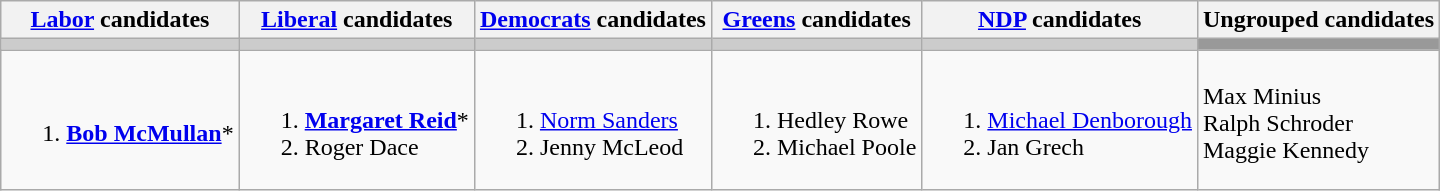<table class="wikitable">
<tr>
<th><a href='#'>Labor</a> candidates</th>
<th><a href='#'>Liberal</a> candidates</th>
<th><a href='#'>Democrats</a> candidates</th>
<th><a href='#'>Greens</a> candidates</th>
<th><a href='#'>NDP</a> candidates</th>
<th>Ungrouped candidates</th>
</tr>
<tr bgcolor="#cccccc">
<td></td>
<td></td>
<td></td>
<td></td>
<td></td>
<td bgcolor="#999999"></td>
</tr>
<tr>
<td><br><ol><li><strong><a href='#'>Bob McMullan</a></strong>*</li></ol></td>
<td><br><ol><li><strong><a href='#'>Margaret Reid</a></strong>*</li><li>Roger Dace</li></ol></td>
<td valign=top><br><ol><li><a href='#'>Norm Sanders</a></li><li>Jenny McLeod</li></ol></td>
<td valign=top><br><ol><li>Hedley Rowe</li><li>Michael Poole</li></ol></td>
<td valign=top><br><ol><li><a href='#'>Michael Denborough</a></li><li>Jan Grech</li></ol></td>
<td valign=top><br>Max Minius<br>
Ralph Schroder<br>
Maggie Kennedy</td>
</tr>
</table>
